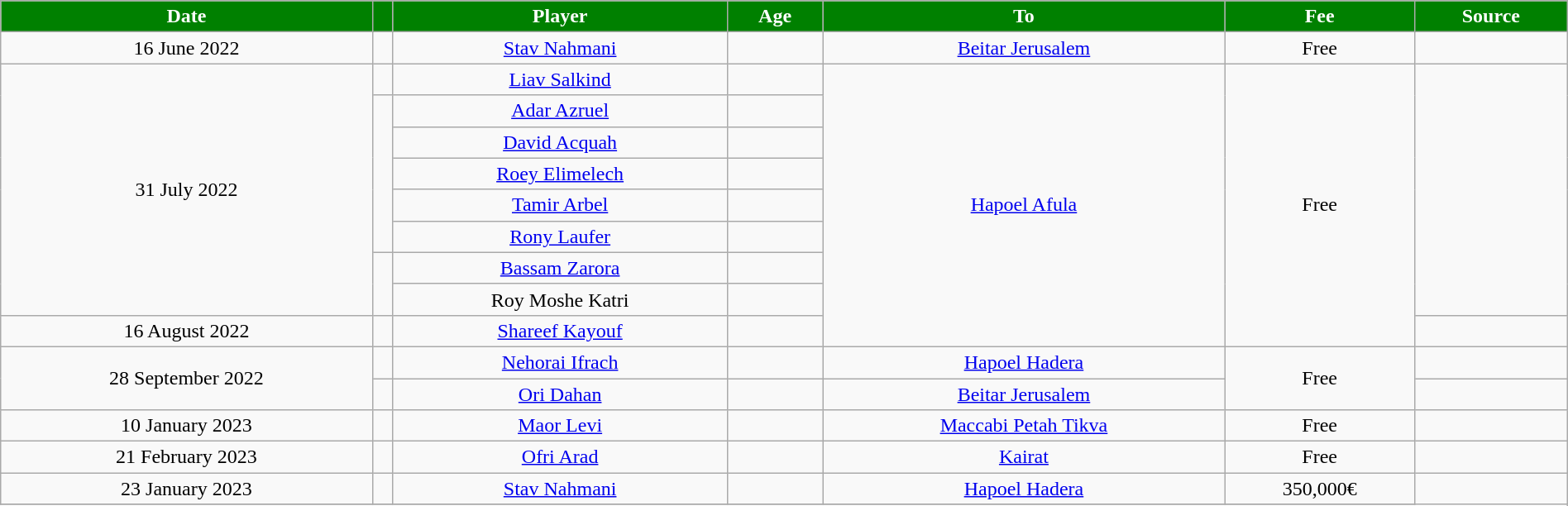<table class="wikitable sortable" style="text-align:center; width:100%;">
<tr>
<th scope="col" style="background:#008000; color:white;">Date</th>
<th scope="col" style="background:#008000; color:white;"></th>
<th scope="col" style="background:#008000; color:white;">Player</th>
<th scope="col" style="background:#008000; color:white;">Age</th>
<th scope="col" style="background:#008000; color:white;">To</th>
<th scope="col" style="background:#008000; color:white;" data-sort-type="currency">Fee</th>
<th scope="col" style="background:#008000; color:white;" class="unsortable">Source</th>
</tr>
<tr>
<td>16 June 2022</td>
<td></td>
<td> <a href='#'>Stav Nahmani</a></td>
<td></td>
<td> <a href='#'>Beitar Jerusalem</a></td>
<td>Free</td>
</tr>
<tr>
<td rowspan="8">31 July 2022</td>
<td></td>
<td> <a href='#'>Liav Salkind</a></td>
<td></td>
<td rowspan="9"> <a href='#'>Hapoel Afula</a></td>
<td rowspan="9">Free</td>
<td rowspan="8"></td>
</tr>
<tr>
<td rowspan="5"></td>
<td> <a href='#'>Adar Azruel</a></td>
<td></td>
</tr>
<tr>
<td> <a href='#'>David Acquah</a></td>
<td></td>
</tr>
<tr>
<td> <a href='#'>Roey Elimelech</a></td>
<td></td>
</tr>
<tr>
<td> <a href='#'>Tamir Arbel</a></td>
<td></td>
</tr>
<tr>
<td> <a href='#'>Rony Laufer</a></td>
<td></td>
</tr>
<tr>
<td rowspan="2"></td>
<td> <a href='#'>Bassam Zarora</a></td>
<td></td>
</tr>
<tr>
<td> Roy Moshe Katri</td>
<td></td>
</tr>
<tr>
<td>16 August 2022</td>
<td></td>
<td> <a href='#'>Shareef Kayouf</a></td>
<td></td>
<td></td>
</tr>
<tr>
<td rowspan="2">28 September 2022</td>
<td></td>
<td> <a href='#'>Nehorai Ifrach</a></td>
<td></td>
<td> <a href='#'>Hapoel Hadera</a></td>
<td rowspan="2">Free</td>
<td></td>
</tr>
<tr>
<td></td>
<td> <a href='#'>Ori Dahan</a></td>
<td></td>
<td> <a href='#'>Beitar Jerusalem</a></td>
<td></td>
</tr>
<tr>
<td>10 January 2023</td>
<td></td>
<td> <a href='#'>Maor Levi</a></td>
<td></td>
<td> <a href='#'>Maccabi Petah Tikva</a></td>
<td>Free</td>
<td></td>
</tr>
<tr>
<td>21 February 2023</td>
<td></td>
<td> <a href='#'>Ofri Arad</a></td>
<td></td>
<td> <a href='#'>Kairat</a></td>
<td>Free</td>
<td></td>
</tr>
<tr>
<td>23 January 2023</td>
<td></td>
<td> <a href='#'>Stav Nahmani</a></td>
<td></td>
<td> <a href='#'>Hapoel Hadera</a></td>
<td>350,000€</td>
</tr>
<tr>
</tr>
</table>
